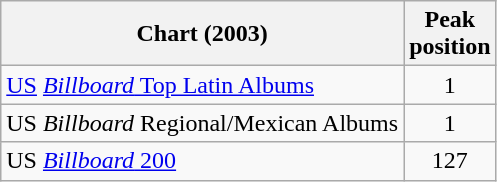<table class="wikitable">
<tr>
<th align="left">Chart (2003)</th>
<th align="left">Peak<br>position</th>
</tr>
<tr>
<td align="left"><a href='#'>US</a> <a href='#'><em>Billboard</em> Top Latin Albums</a></td>
<td align="center">1</td>
</tr>
<tr>
<td align="left">US <em>Billboard</em> Regional/Mexican Albums</td>
<td align="center">1</td>
</tr>
<tr>
<td align="left">US <a href='#'><em>Billboard</em> 200</a></td>
<td align="center">127</td>
</tr>
</table>
